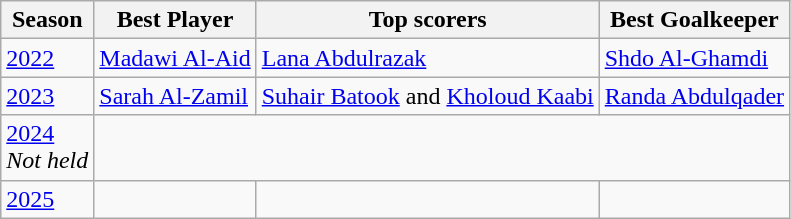<table class="wikitable sortable">
<tr>
<th>Season</th>
<th>Best Player</th>
<th>Top scorers</th>
<th>Best Goalkeeper</th>
</tr>
<tr>
<td><a href='#'>2022</a></td>
<td><a href='#'>Madawi Al-Aid</a></td>
<td><a href='#'>Lana Abdulrazak</a></td>
<td><a href='#'>Shdo Al-Ghamdi</a></td>
</tr>
<tr>
<td><a href='#'>2023</a></td>
<td><a href='#'>Sarah Al-Zamil</a></td>
<td><a href='#'>Suhair Batook</a> and <a href='#'>Kholoud Kaabi</a></td>
<td><a href='#'>Randa Abdulqader</a></td>
</tr>
<tr>
<td><a href='#'>2024</a><br><em>Not held</em></td>
</tr>
<tr>
<td><a href='#'>2025</a></td>
<td></td>
<td></td>
<td></td>
</tr>
</table>
